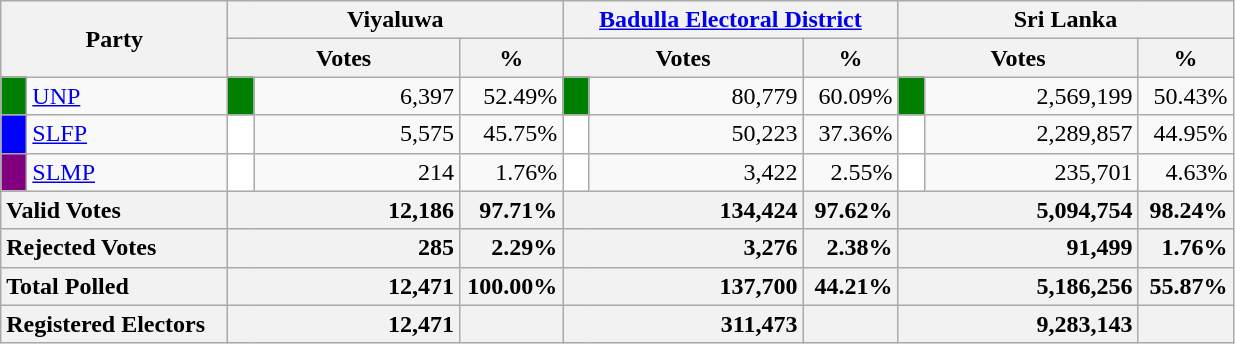<table class="wikitable">
<tr>
<th colspan="2" width="144px"rowspan="2">Party</th>
<th colspan="3" width="216px">Viyaluwa</th>
<th colspan="3" width="216px"><a href='#'>Badulla Electoral District</a></th>
<th colspan="3" width="216px">Sri Lanka</th>
</tr>
<tr>
<th colspan="2" width="144px">Votes</th>
<th>%</th>
<th colspan="2" width="144px">Votes</th>
<th>%</th>
<th colspan="2" width="144px">Votes</th>
<th>%</th>
</tr>
<tr>
<td style="background-color:green;" width="10px"></td>
<td style="text-align:left;"><a href='#'>UNP</a></td>
<td style="background-color:green;" width="10px"></td>
<td style="text-align:right;">6,397</td>
<td style="text-align:right;">52.49%</td>
<td style="background-color:green;" width="10px"></td>
<td style="text-align:right;">80,779</td>
<td style="text-align:right;">60.09%</td>
<td style="background-color:green;" width="10px"></td>
<td style="text-align:right;">2,569,199</td>
<td style="text-align:right;">50.43%</td>
</tr>
<tr>
<td style="background-color:blue;" width="10px"></td>
<td style="text-align:left;"><a href='#'>SLFP</a></td>
<td style="background-color:white;" width="10px"></td>
<td style="text-align:right;">5,575</td>
<td style="text-align:right;">45.75%</td>
<td style="background-color:white;" width="10px"></td>
<td style="text-align:right;">50,223</td>
<td style="text-align:right;">37.36%</td>
<td style="background-color:white;" width="10px"></td>
<td style="text-align:right;">2,289,857</td>
<td style="text-align:right;">44.95%</td>
</tr>
<tr>
<td style="background-color:purple;" width="10px"></td>
<td style="text-align:left;"><a href='#'>SLMP</a></td>
<td style="background-color:white;" width="10px"></td>
<td style="text-align:right;">214</td>
<td style="text-align:right;">1.76%</td>
<td style="background-color:white;" width="10px"></td>
<td style="text-align:right;">3,422</td>
<td style="text-align:right;">2.55%</td>
<td style="background-color:white;" width="10px"></td>
<td style="text-align:right;">235,701</td>
<td style="text-align:right;">4.63%</td>
</tr>
<tr>
<th colspan="2" width="144px"style="text-align:left;">Valid Votes</th>
<th style="text-align:right;"colspan="2" width="144px">12,186</th>
<th style="text-align:right;">97.71%</th>
<th style="text-align:right;"colspan="2" width="144px">134,424</th>
<th style="text-align:right;">97.62%</th>
<th style="text-align:right;"colspan="2" width="144px">5,094,754</th>
<th style="text-align:right;">98.24%</th>
</tr>
<tr>
<th colspan="2" width="144px"style="text-align:left;">Rejected Votes</th>
<th style="text-align:right;"colspan="2" width="144px">285</th>
<th style="text-align:right;">2.29%</th>
<th style="text-align:right;"colspan="2" width="144px">3,276</th>
<th style="text-align:right;">2.38%</th>
<th style="text-align:right;"colspan="2" width="144px">91,499</th>
<th style="text-align:right;">1.76%</th>
</tr>
<tr>
<th colspan="2" width="144px"style="text-align:left;">Total Polled</th>
<th style="text-align:right;"colspan="2" width="144px">12,471</th>
<th style="text-align:right;">100.00%</th>
<th style="text-align:right;"colspan="2" width="144px">137,700</th>
<th style="text-align:right;">44.21%</th>
<th style="text-align:right;"colspan="2" width="144px">5,186,256</th>
<th style="text-align:right;">55.87%</th>
</tr>
<tr>
<th colspan="2" width="144px"style="text-align:left;">Registered Electors</th>
<th style="text-align:right;"colspan="2" width="144px">12,471</th>
<th></th>
<th style="text-align:right;"colspan="2" width="144px">311,473</th>
<th></th>
<th style="text-align:right;"colspan="2" width="144px">9,283,143</th>
<th></th>
</tr>
</table>
